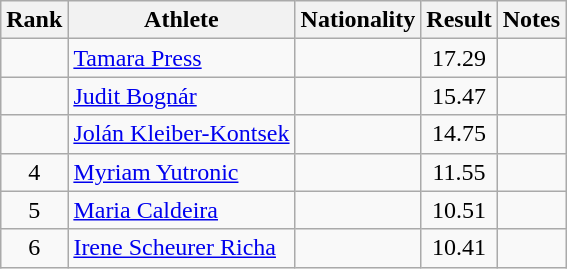<table class="wikitable sortable" style="text-align:center">
<tr>
<th>Rank</th>
<th>Athlete</th>
<th>Nationality</th>
<th>Result</th>
<th>Notes</th>
</tr>
<tr>
<td></td>
<td align=left><a href='#'>Tamara Press</a></td>
<td align=left></td>
<td>17.29</td>
<td></td>
</tr>
<tr>
<td></td>
<td align=left><a href='#'>Judit Bognár</a></td>
<td align=left></td>
<td>15.47</td>
<td></td>
</tr>
<tr>
<td></td>
<td align=left><a href='#'>Jolán Kleiber-Kontsek</a></td>
<td align=left></td>
<td>14.75</td>
<td></td>
</tr>
<tr>
<td>4</td>
<td align=left><a href='#'>Myriam Yutronic</a></td>
<td align=left></td>
<td>11.55</td>
<td></td>
</tr>
<tr>
<td>5</td>
<td align=left><a href='#'>Maria Caldeira</a></td>
<td align=left></td>
<td>10.51</td>
<td></td>
</tr>
<tr>
<td>6</td>
<td align=left><a href='#'>Irene Scheurer Richa</a></td>
<td align=left></td>
<td>10.41</td>
<td></td>
</tr>
</table>
